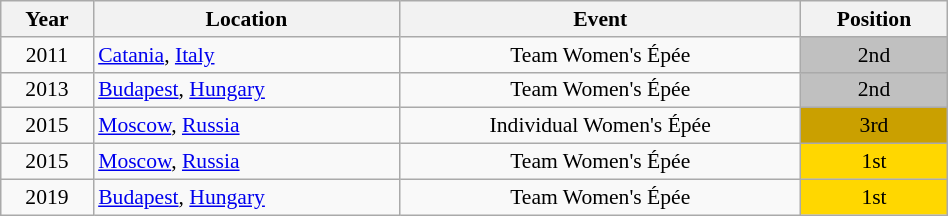<table class="wikitable" width="50%" style="font-size:90%; text-align:center;">
<tr>
<th>Year</th>
<th>Location</th>
<th>Event</th>
<th>Position</th>
</tr>
<tr>
<td>2011</td>
<td rowspan="1" align="left"> <a href='#'>Catania</a>, <a href='#'>Italy</a></td>
<td>Team Women's Épée</td>
<td bgcolor="silver">2nd</td>
</tr>
<tr>
<td>2013</td>
<td rowspan="1" align="left"> <a href='#'>Budapest</a>, <a href='#'>Hungary</a></td>
<td>Team Women's Épée</td>
<td bgcolor="silver">2nd</td>
</tr>
<tr>
<td>2015</td>
<td rowspan="1" align="left"> <a href='#'>Moscow</a>, <a href='#'>Russia</a></td>
<td>Individual Women's Épée</td>
<td bgcolor="caramel">3rd</td>
</tr>
<tr>
<td>2015</td>
<td rowspan="1" align="left"> <a href='#'>Moscow</a>, <a href='#'>Russia</a></td>
<td>Team Women's Épée</td>
<td bgcolor="gold">1st</td>
</tr>
<tr>
<td>2019</td>
<td rowspan="1" align="left"> <a href='#'>Budapest</a>, <a href='#'>Hungary</a></td>
<td>Team Women's Épée</td>
<td bgcolor="gold">1st</td>
</tr>
</table>
